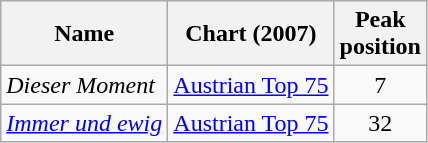<table class="wikitable">
<tr>
<th>Name</th>
<th>Chart (2007)</th>
<th>Peak<br>position</th>
</tr>
<tr Nadszedł już czas>
<td><em>Dieser Moment</em></td>
<td><a href='#'>Austrian Top 75</a></td>
<td align="center">7</td>
</tr>
<tr>
<td><em><a href='#'>Immer und ewig</a></em></td>
<td><a href='#'>Austrian Top 75</a></td>
<td align="center">32</td>
</tr>
</table>
